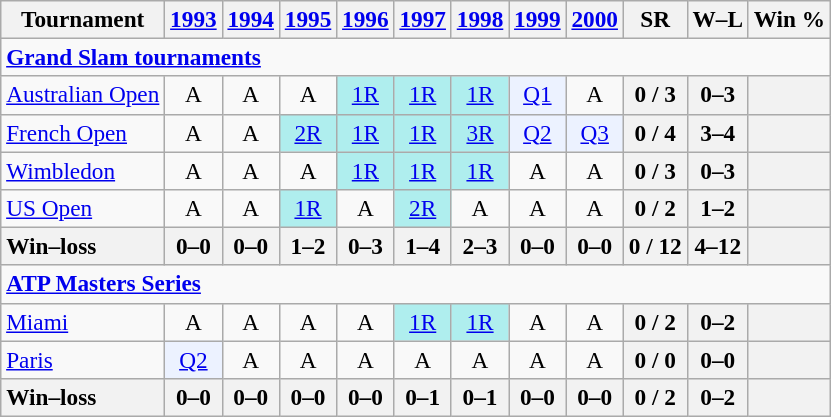<table class=wikitable style=text-align:center;font-size:97%>
<tr>
<th>Tournament</th>
<th><a href='#'>1993</a></th>
<th><a href='#'>1994</a></th>
<th><a href='#'>1995</a></th>
<th><a href='#'>1996</a></th>
<th><a href='#'>1997</a></th>
<th><a href='#'>1998</a></th>
<th><a href='#'>1999</a></th>
<th><a href='#'>2000</a></th>
<th>SR</th>
<th>W–L</th>
<th>Win %</th>
</tr>
<tr>
<td colspan=23 align=left><strong><a href='#'>Grand Slam tournaments</a></strong></td>
</tr>
<tr>
<td align=left><a href='#'>Australian Open</a></td>
<td>A</td>
<td>A</td>
<td>A</td>
<td bgcolor=afeeee><a href='#'>1R</a></td>
<td bgcolor=afeeee><a href='#'>1R</a></td>
<td bgcolor=afeeee><a href='#'>1R</a></td>
<td bgcolor=ecf2ff><a href='#'>Q1</a></td>
<td>A</td>
<th>0 / 3</th>
<th>0–3</th>
<th></th>
</tr>
<tr>
<td align=left><a href='#'>French Open</a></td>
<td>A</td>
<td>A</td>
<td bgcolor=afeeee><a href='#'>2R</a></td>
<td bgcolor=afeeee><a href='#'>1R</a></td>
<td bgcolor=afeeee><a href='#'>1R</a></td>
<td bgcolor=afeeee><a href='#'>3R</a></td>
<td bgcolor=ecf2ff><a href='#'>Q2</a></td>
<td bgcolor=ecf2ff><a href='#'>Q3</a></td>
<th>0 / 4</th>
<th>3–4</th>
<th></th>
</tr>
<tr>
<td align=left><a href='#'>Wimbledon</a></td>
<td>A</td>
<td>A</td>
<td>A</td>
<td bgcolor=afeeee><a href='#'>1R</a></td>
<td bgcolor=afeeee><a href='#'>1R</a></td>
<td bgcolor=afeeee><a href='#'>1R</a></td>
<td>A</td>
<td>A</td>
<th>0 / 3</th>
<th>0–3</th>
<th></th>
</tr>
<tr>
<td align=left><a href='#'>US Open</a></td>
<td>A</td>
<td>A</td>
<td bgcolor=afeeee><a href='#'>1R</a></td>
<td>A</td>
<td bgcolor=afeeee><a href='#'>2R</a></td>
<td>A</td>
<td>A</td>
<td>A</td>
<th>0 / 2</th>
<th>1–2</th>
<th></th>
</tr>
<tr>
<th style=text-align:left>Win–loss</th>
<th>0–0</th>
<th>0–0</th>
<th>1–2</th>
<th>0–3</th>
<th>1–4</th>
<th>2–3</th>
<th>0–0</th>
<th>0–0</th>
<th>0 / 12</th>
<th>4–12</th>
<th></th>
</tr>
<tr>
<td colspan=23 align=left><strong><a href='#'>ATP Masters Series</a></strong></td>
</tr>
<tr>
<td align=left><a href='#'>Miami</a></td>
<td>A</td>
<td>A</td>
<td>A</td>
<td>A</td>
<td bgcolor=afeeee><a href='#'>1R</a></td>
<td bgcolor=afeeee><a href='#'>1R</a></td>
<td>A</td>
<td>A</td>
<th>0 / 2</th>
<th>0–2</th>
<th></th>
</tr>
<tr>
<td align=left><a href='#'>Paris</a></td>
<td bgcolor=ecf2ff><a href='#'>Q2</a></td>
<td>A</td>
<td>A</td>
<td>A</td>
<td>A</td>
<td>A</td>
<td>A</td>
<td>A</td>
<th>0 / 0</th>
<th>0–0</th>
<th></th>
</tr>
<tr>
<th style=text-align:left>Win–loss</th>
<th>0–0</th>
<th>0–0</th>
<th>0–0</th>
<th>0–0</th>
<th>0–1</th>
<th>0–1</th>
<th>0–0</th>
<th>0–0</th>
<th>0 / 2</th>
<th>0–2</th>
<th></th>
</tr>
</table>
